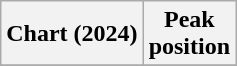<table class="wikitable plainrowheaders" style="text-align:center">
<tr>
<th scope="col">Chart (2024)</th>
<th scope="col">Peak<br>position</th>
</tr>
<tr>
</tr>
</table>
